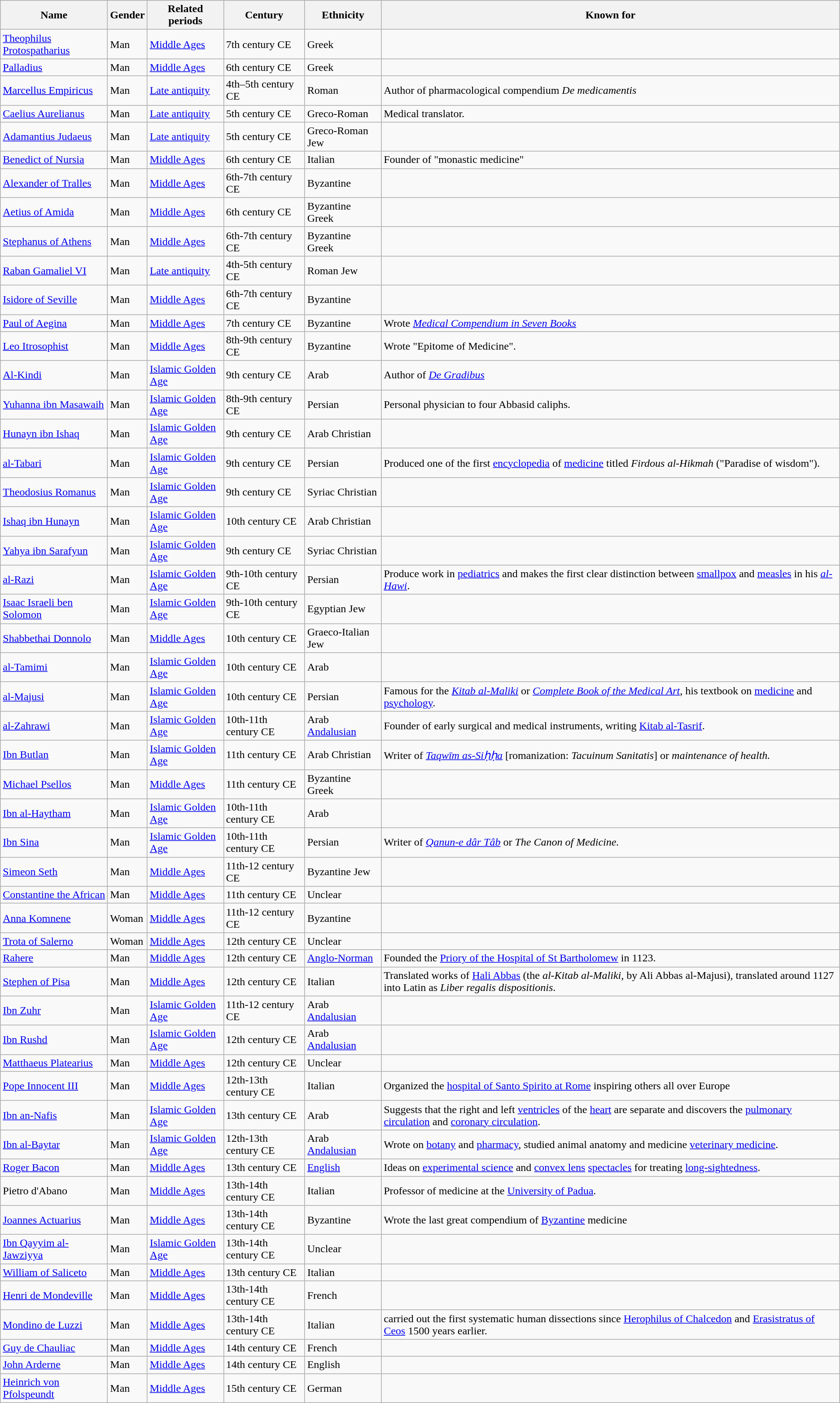<table class="wikitable sortable">
<tr>
<th>Name</th>
<th>Gender</th>
<th>Related periods</th>
<th>Century</th>
<th>Ethnicity</th>
<th>Known for</th>
</tr>
<tr>
<td><a href='#'>Theophilus Protospatharius</a></td>
<td>Man</td>
<td><a href='#'>Middle Ages</a></td>
<td>7th century CE</td>
<td>Greek</td>
<td></td>
</tr>
<tr>
<td><a href='#'>Palladius</a></td>
<td>Man</td>
<td><a href='#'>Middle Ages</a></td>
<td>6th century CE</td>
<td>Greek</td>
<td></td>
</tr>
<tr>
<td><a href='#'>Marcellus Empiricus</a></td>
<td>Man</td>
<td><a href='#'>Late antiquity</a></td>
<td>4th–5th century CE</td>
<td>Roman</td>
<td>Author of pharmacological compendium <em>De medicamentis</em></td>
</tr>
<tr>
<td><a href='#'>Caelius Aurelianus</a></td>
<td>Man</td>
<td><a href='#'>Late antiquity</a></td>
<td>5th century CE</td>
<td>Greco-Roman</td>
<td>Medical translator.</td>
</tr>
<tr>
<td><a href='#'>Adamantius Judaeus</a></td>
<td>Man</td>
<td><a href='#'>Late antiquity</a></td>
<td>5th century CE</td>
<td>Greco-Roman Jew</td>
<td></td>
</tr>
<tr>
<td><a href='#'>Benedict of Nursia</a></td>
<td>Man</td>
<td><a href='#'>Middle Ages</a></td>
<td>6th century CE</td>
<td>Italian</td>
<td>Founder of "monastic medicine"</td>
</tr>
<tr>
<td><a href='#'>Alexander of Tralles</a></td>
<td>Man</td>
<td><a href='#'>Middle Ages</a></td>
<td>6th-7th century CE</td>
<td>Byzantine</td>
<td></td>
</tr>
<tr>
<td><a href='#'>Aetius of Amida</a></td>
<td>Man</td>
<td><a href='#'>Middle Ages</a></td>
<td>6th century CE</td>
<td>Byzantine Greek</td>
<td></td>
</tr>
<tr>
<td><a href='#'>Stephanus of Athens</a></td>
<td>Man</td>
<td><a href='#'>Middle Ages</a></td>
<td>6th-7th century CE</td>
<td>Byzantine Greek</td>
<td></td>
</tr>
<tr>
<td><a href='#'>Raban Gamaliel VI</a></td>
<td>Man</td>
<td><a href='#'>Late antiquity</a></td>
<td>4th-5th century CE</td>
<td>Roman Jew</td>
<td></td>
</tr>
<tr>
<td><a href='#'>Isidore of Seville</a></td>
<td>Man</td>
<td><a href='#'>Middle Ages</a></td>
<td>6th-7th century CE</td>
<td>Byzantine</td>
<td></td>
</tr>
<tr>
<td><a href='#'>Paul of Aegina</a></td>
<td>Man</td>
<td><a href='#'>Middle Ages</a></td>
<td>7th century CE</td>
<td>Byzantine</td>
<td>Wrote <em><a href='#'>Medical Compendium in Seven Books</a></em></td>
</tr>
<tr>
<td><a href='#'>Leo Itrosophist</a></td>
<td>Man</td>
<td><a href='#'>Middle Ages</a></td>
<td>8th-9th century CE</td>
<td>Byzantine</td>
<td>Wrote "Epitome of Medicine".</td>
</tr>
<tr>
<td><a href='#'>Al-Kindi</a></td>
<td>Man</td>
<td><a href='#'>Islamic Golden Age</a></td>
<td>9th century CE</td>
<td>Arab</td>
<td>Author of <em><a href='#'>De Gradibus</a></em></td>
</tr>
<tr>
<td><a href='#'>Yuhanna ibn Masawaih</a></td>
<td>Man</td>
<td><a href='#'>Islamic Golden Age</a></td>
<td>8th-9th century CE</td>
<td>Persian</td>
<td>Personal physician to four Abbasid caliphs.</td>
</tr>
<tr>
<td><a href='#'>Hunayn ibn Ishaq</a></td>
<td>Man</td>
<td><a href='#'>Islamic Golden Age</a></td>
<td>9th century CE</td>
<td>Arab Christian</td>
<td></td>
</tr>
<tr>
<td><a href='#'>al-Tabari</a></td>
<td>Man</td>
<td><a href='#'>Islamic Golden Age</a></td>
<td>9th century CE</td>
<td>Persian</td>
<td>Produced one of the first <a href='#'>encyclopedia</a> of <a href='#'>medicine</a> titled <em>Firdous al-Hikmah</em> ("Paradise of wisdom").</td>
</tr>
<tr>
<td><a href='#'>Theodosius Romanus</a></td>
<td>Man</td>
<td><a href='#'>Islamic Golden Age</a></td>
<td>9th century CE</td>
<td>Syriac Christian</td>
<td></td>
</tr>
<tr>
<td><a href='#'>Ishaq ibn Hunayn</a></td>
<td>Man</td>
<td><a href='#'>Islamic Golden Age</a></td>
<td>10th century CE</td>
<td>Arab Christian</td>
<td></td>
</tr>
<tr>
<td><a href='#'>Yahya ibn Sarafyun</a></td>
<td>Man</td>
<td><a href='#'>Islamic Golden Age</a></td>
<td>9th century CE</td>
<td>Syriac Christian</td>
<td></td>
</tr>
<tr>
<td><a href='#'>al-Razi</a></td>
<td>Man</td>
<td><a href='#'>Islamic Golden Age</a></td>
<td>9th-10th century CE</td>
<td>Persian</td>
<td>Produce work in <a href='#'>pediatrics</a> and makes the first clear distinction between <a href='#'>smallpox</a> and <a href='#'>measles</a> in his <em><a href='#'>al-Hawi</a></em>.</td>
</tr>
<tr>
<td><a href='#'>Isaac Israeli ben Solomon</a></td>
<td>Man</td>
<td><a href='#'>Islamic Golden Age</a></td>
<td>9th-10th century CE</td>
<td>Egyptian Jew</td>
<td></td>
</tr>
<tr>
<td><a href='#'>Shabbethai Donnolo</a></td>
<td>Man</td>
<td><a href='#'>Middle Ages</a></td>
<td>10th century CE</td>
<td>Graeco-Italian Jew</td>
<td></td>
</tr>
<tr>
<td><a href='#'>al-Tamimi</a></td>
<td>Man</td>
<td><a href='#'>Islamic Golden Age</a></td>
<td>10th century CE</td>
<td>Arab</td>
<td></td>
</tr>
<tr>
<td><a href='#'>al-Majusi</a></td>
<td>Man</td>
<td><a href='#'>Islamic Golden Age</a></td>
<td>10th century CE</td>
<td>Persian</td>
<td>Famous for the <em><a href='#'>Kitab al-Maliki</a></em> or <em><a href='#'>Complete Book of the Medical Art</a></em>, his textbook on <a href='#'>medicine</a> and <a href='#'>psychology</a>.</td>
</tr>
<tr>
<td><a href='#'>al-Zahrawi</a></td>
<td>Man</td>
<td><a href='#'>Islamic Golden Age</a></td>
<td>10th-11th century CE</td>
<td>Arab <a href='#'>Andalusian</a></td>
<td>Founder of early surgical and medical instruments, writing <a href='#'>Kitab al-Tasrif</a>.</td>
</tr>
<tr>
<td><a href='#'>Ibn Butlan</a></td>
<td>Man</td>
<td><a href='#'>Islamic Golden Age</a></td>
<td>11th century CE</td>
<td>Arab Christian</td>
<td>Writer of <em><a href='#'>Taqwīm as‑Siḥḥa</a></em> [romanization: <em>Tacuinum Sanitatis</em>] or <em>maintenance of health.</em></td>
</tr>
<tr>
<td><a href='#'>Michael Psellos</a></td>
<td>Man</td>
<td><a href='#'>Middle Ages</a></td>
<td>11th century CE</td>
<td>Byzantine Greek</td>
<td></td>
</tr>
<tr>
<td><a href='#'>Ibn al-Haytham</a></td>
<td>Man</td>
<td><a href='#'>Islamic Golden Age</a></td>
<td>10th-11th century CE</td>
<td>Arab</td>
<td></td>
</tr>
<tr>
<td><a href='#'>Ibn Sina</a></td>
<td>Man</td>
<td><a href='#'>Islamic Golden Age</a></td>
<td>10th-11th century CE</td>
<td>Persian</td>
<td>Writer of <em><a href='#'>Qanun-e dâr Tâb</a></em> or <em>The Canon of Medicine.</em></td>
</tr>
<tr>
<td><a href='#'>Simeon Seth</a></td>
<td>Man</td>
<td><a href='#'>Middle Ages</a></td>
<td>11th-12 century CE</td>
<td>Byzantine Jew</td>
<td></td>
</tr>
<tr>
<td><a href='#'>Constantine the African</a></td>
<td>Man</td>
<td><a href='#'>Middle Ages</a></td>
<td>11th century CE</td>
<td>Unclear</td>
<td></td>
</tr>
<tr>
<td><a href='#'>Anna Komnene</a></td>
<td>Woman</td>
<td><a href='#'>Middle Ages</a></td>
<td>11th-12 century CE</td>
<td>Byzantine</td>
<td></td>
</tr>
<tr>
<td><a href='#'>Trota of Salerno</a></td>
<td>Woman</td>
<td><a href='#'>Middle Ages</a></td>
<td>12th century CE</td>
<td>Unclear</td>
<td></td>
</tr>
<tr>
<td><a href='#'>Rahere</a></td>
<td>Man</td>
<td><a href='#'>Middle Ages</a></td>
<td>12th century CE</td>
<td><a href='#'>Anglo-Norman</a></td>
<td>Founded the <a href='#'>Priory of the Hospital of St Bartholomew</a> in 1123.</td>
</tr>
<tr>
<td><a href='#'>Stephen of Pisa</a></td>
<td>Man</td>
<td><a href='#'>Middle Ages</a></td>
<td>12th century CE</td>
<td>Italian</td>
<td>Translated works of <a href='#'>Hali Abbas</a> (the <em>al-Kitab al-Maliki</em>, by Ali Abbas al-Majusi), translated around 1127 into Latin as <em>Liber regalis dispositionis</em>.</td>
</tr>
<tr>
<td><a href='#'>Ibn Zuhr</a></td>
<td>Man</td>
<td><a href='#'>Islamic Golden Age</a></td>
<td>11th-12 century CE</td>
<td>Arab <a href='#'>Andalusian</a></td>
<td></td>
</tr>
<tr>
<td><a href='#'>Ibn Rushd</a></td>
<td>Man</td>
<td><a href='#'>Islamic Golden Age</a></td>
<td>12th century CE</td>
<td>Arab <a href='#'>Andalusian</a></td>
<td></td>
</tr>
<tr>
<td><a href='#'>Matthaeus Platearius</a></td>
<td>Man</td>
<td><a href='#'>Middle Ages</a></td>
<td>12th century CE</td>
<td>Unclear</td>
<td></td>
</tr>
<tr>
<td><a href='#'>Pope Innocent III</a></td>
<td>Man</td>
<td><a href='#'>Middle Ages</a></td>
<td>12th-13th century CE</td>
<td>Italian</td>
<td>Organized the <a href='#'>hospital of Santo Spirito at Rome</a> inspiring others all over Europe</td>
</tr>
<tr>
<td><a href='#'>Ibn an-Nafis</a></td>
<td>Man</td>
<td><a href='#'>Islamic Golden Age</a></td>
<td>13th century CE</td>
<td>Arab</td>
<td>Suggests that the right and left <a href='#'>ventricles</a> of the <a href='#'>heart</a> are separate and discovers the <a href='#'>pulmonary circulation</a> and <a href='#'>coronary circulation</a>.</td>
</tr>
<tr>
<td><a href='#'>Ibn al-Baytar</a></td>
<td>Man</td>
<td><a href='#'>Islamic Golden Age</a></td>
<td>12th-13th century CE</td>
<td>Arab <a href='#'>Andalusian</a></td>
<td>Wrote on <a href='#'>botany</a> and <a href='#'>pharmacy</a>, studied animal anatomy and medicine <a href='#'>veterinary medicine</a>.</td>
</tr>
<tr>
<td><a href='#'>Roger Bacon</a></td>
<td>Man</td>
<td><a href='#'>Middle Ages</a></td>
<td>13th century CE</td>
<td><a href='#'>English</a></td>
<td>Ideas on <a href='#'>experimental science</a> and <a href='#'>convex lens</a> <a href='#'>spectacles</a> for treating <a href='#'>long-sightedness</a>.</td>
</tr>
<tr>
<td>Pietro d'Abano</td>
<td>Man</td>
<td><a href='#'>Middle Ages</a></td>
<td>13th-14th century CE</td>
<td>Italian</td>
<td>Professor of medicine at the <a href='#'>University of Padua</a>.</td>
</tr>
<tr>
<td><a href='#'>Joannes Actuarius</a></td>
<td>Man</td>
<td><a href='#'>Middle Ages</a></td>
<td>13th-14th century CE</td>
<td>Byzantine</td>
<td>Wrote the last great compendium of <a href='#'>Byzantine</a> medicine</td>
</tr>
<tr>
<td><a href='#'>Ibn Qayyim al-Jawziyya</a></td>
<td>Man</td>
<td><a href='#'>Islamic Golden Age</a></td>
<td>13th-14th century CE</td>
<td>Unclear</td>
<td></td>
</tr>
<tr>
<td><a href='#'>William of Saliceto</a></td>
<td>Man</td>
<td><a href='#'>Middle Ages</a></td>
<td>13th century CE</td>
<td>Italian</td>
<td></td>
</tr>
<tr>
<td><a href='#'>Henri de Mondeville</a></td>
<td>Man</td>
<td><a href='#'>Middle Ages</a></td>
<td>13th-14th century CE</td>
<td>French</td>
<td></td>
</tr>
<tr>
<td><a href='#'>Mondino de Luzzi</a></td>
<td>Man</td>
<td><a href='#'>Middle Ages</a></td>
<td>13th-14th century CE</td>
<td>Italian</td>
<td>carried out the first systematic human dissections since <a href='#'>Herophilus of Chalcedon</a> and <a href='#'>Erasistratus of Ceos</a> 1500 years earlier.</td>
</tr>
<tr>
<td><a href='#'>Guy de Chauliac</a></td>
<td>Man</td>
<td><a href='#'>Middle Ages</a></td>
<td>14th century CE</td>
<td>French</td>
<td></td>
</tr>
<tr>
<td><a href='#'>John Arderne</a></td>
<td>Man</td>
<td><a href='#'>Middle Ages</a></td>
<td>14th century CE</td>
<td>English</td>
<td></td>
</tr>
<tr>
<td><a href='#'>Heinrich von Pfolspeundt</a></td>
<td>Man</td>
<td><a href='#'>Middle Ages</a></td>
<td>15th century CE</td>
<td>German</td>
<td></td>
</tr>
</table>
